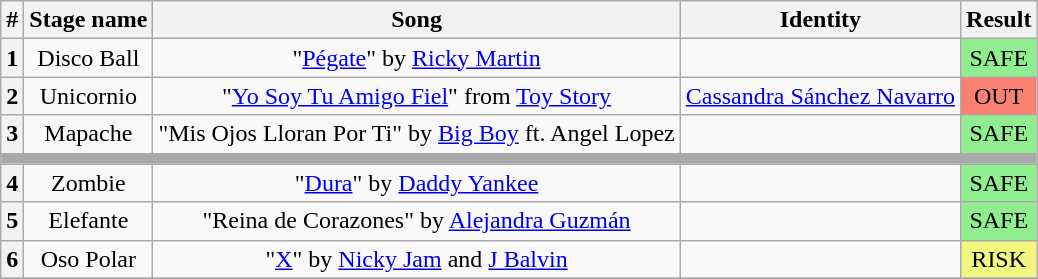<table class="wikitable plainrowheaders" style="text-align: center;">
<tr>
<th>#</th>
<th>Stage name</th>
<th>Song</th>
<th>Identity</th>
<th>Result</th>
</tr>
<tr>
<th>1</th>
<td>Disco Ball</td>
<td>"<a href='#'>Pégate</a>" by <a href='#'>Ricky Martin</a></td>
<td></td>
<td bgcolor=lightgreen>SAFE</td>
</tr>
<tr>
<th>2</th>
<td>Unicornio</td>
<td>"<a href='#'>Yo Soy Tu Amigo Fiel</a>" from <a href='#'>Toy Story</a></td>
<td><a href='#'>Cassandra Sánchez Navarro</a></td>
<td bgcolor=salmon>OUT</td>
</tr>
<tr>
<th>3</th>
<td>Mapache</td>
<td>"Mis Ojos Lloran Por Ti" by <a href='#'>Big Boy</a> ft. Angel Lopez</td>
<td></td>
<td bgcolor=lightgreen>SAFE</td>
</tr>
<tr>
<td colspan="5" style="background:darkgray"></td>
</tr>
<tr>
<th>4</th>
<td>Zombie</td>
<td>"<a href='#'>Dura</a>" by <a href='#'>Daddy Yankee</a></td>
<td></td>
<td bgcolor=lightgreen>SAFE</td>
</tr>
<tr>
<th>5</th>
<td>Elefante</td>
<td>"Reina de Corazones" by <a href='#'>Alejandra Guzmán</a></td>
<td></td>
<td bgcolor=lightgreen>SAFE</td>
</tr>
<tr>
<th>6</th>
<td>Oso Polar</td>
<td>"<a href='#'>X</a>" by <a href='#'>Nicky Jam</a> and <a href='#'>J Balvin</a></td>
<td></td>
<td bgcolor=#F3F781>RISK</td>
</tr>
<tr>
</tr>
</table>
